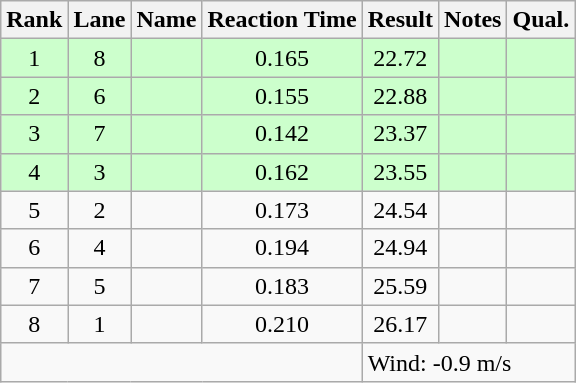<table class="wikitable sortable" style="text-align:center">
<tr>
<th>Rank</th>
<th>Lane</th>
<th>Name</th>
<th>Reaction Time</th>
<th>Result</th>
<th>Notes</th>
<th>Qual.</th>
</tr>
<tr bgcolor=ccffcc>
<td>1</td>
<td>8</td>
<td align="left"></td>
<td>0.165</td>
<td>22.72</td>
<td></td>
<td></td>
</tr>
<tr bgcolor=ccffcc>
<td>2</td>
<td>6</td>
<td align="left"></td>
<td>0.155</td>
<td>22.88</td>
<td></td>
<td></td>
</tr>
<tr bgcolor=ccffcc>
<td>3</td>
<td>7</td>
<td align="left"></td>
<td>0.142</td>
<td>23.37</td>
<td></td>
<td></td>
</tr>
<tr bgcolor=ccffcc>
<td>4</td>
<td>3</td>
<td align="left"></td>
<td>0.162</td>
<td>23.55</td>
<td></td>
<td></td>
</tr>
<tr>
<td>5</td>
<td>2</td>
<td align="left"></td>
<td>0.173</td>
<td>24.54</td>
<td></td>
<td></td>
</tr>
<tr>
<td>6</td>
<td>4</td>
<td align="left"></td>
<td>0.194</td>
<td>24.94</td>
<td></td>
<td></td>
</tr>
<tr>
<td>7</td>
<td>5</td>
<td align="left"></td>
<td>0.183</td>
<td>25.59</td>
<td></td>
<td></td>
</tr>
<tr>
<td>8</td>
<td>1</td>
<td align="left"></td>
<td>0.210</td>
<td>26.17</td>
<td></td>
<td></td>
</tr>
<tr class="sortbottom">
<td colspan=4></td>
<td colspan="3" style="text-align:left;">Wind: -0.9 m/s</td>
</tr>
</table>
